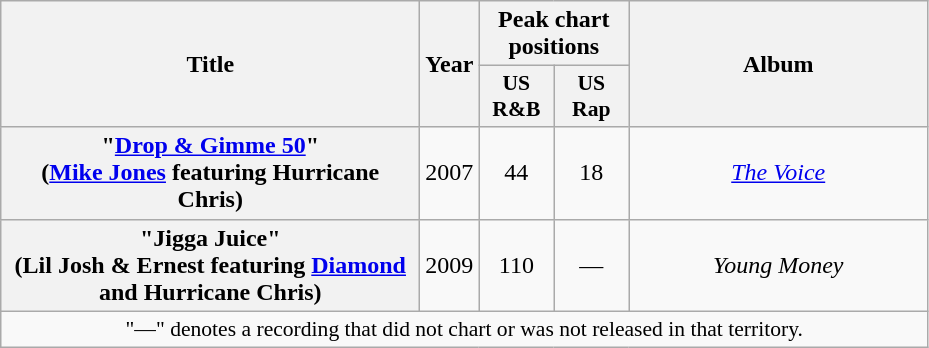<table class="wikitable plainrowheaders" style="text-align:center;">
<tr>
<th scope="col" rowspan="2" style="width:17em;">Title</th>
<th scope="col" rowspan="2">Year</th>
<th scope="col" colspan="2">Peak chart positions</th>
<th scope="col" rowspan="2" style="width:12em;">Album</th>
</tr>
<tr>
<th style="width:3em; font-size:90%">US<br>R&B<br></th>
<th style="width:3em; font-size:90%">US<br>Rap<br></th>
</tr>
<tr>
<th scope="row">"<a href='#'>Drop & Gimme 50</a>"<br><span>(<a href='#'>Mike Jones</a> featuring Hurricane Chris)</span></th>
<td>2007</td>
<td>44</td>
<td>18</td>
<td><em><a href='#'>The Voice</a></em></td>
</tr>
<tr>
<th scope="row">"Jigga Juice"<br><span>(Lil Josh & Ernest featuring <a href='#'>Diamond</a> and Hurricane Chris)</span></th>
<td>2009</td>
<td>110</td>
<td>—</td>
<td><em>Young Money</em></td>
</tr>
<tr>
<td colspan="6" style="font-size:90%">"—" denotes a recording that did not chart or was not released in that territory.</td>
</tr>
</table>
